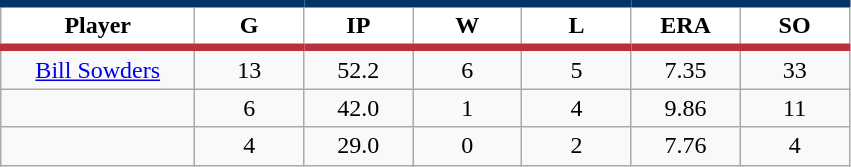<table class="wikitable sortable">
<tr>
<th style="background:#FFFFFF; border-top:#023465 5px solid; border-bottom:#ba313c 5px solid;" width="16%">Player</th>
<th style="background:#FFFFFF; border-top:#023465 5px solid; border-bottom:#ba313c 5px solid;" width="9%">G</th>
<th style="background:#FFFFFF; border-top:#023465 5px solid; border-bottom:#ba313c 5px solid;" width="9%">IP</th>
<th style="background:#FFFFFF; border-top:#023465 5px solid; border-bottom:#ba313c 5px solid;" width="9%">W</th>
<th style="background:#FFFFFF; border-top:#023465 5px solid; border-bottom:#ba313c 5px solid;" width="9%">L</th>
<th style="background:#FFFFFF; border-top:#023465 5px solid; border-bottom:#ba313c 5px solid;" width="9%">ERA</th>
<th style="background:#FFFFFF; border-top:#023465 5px solid; border-bottom:#ba313c 5px solid;" width="9%">SO</th>
</tr>
<tr align="center">
<td><a href='#'>Bill Sowders</a></td>
<td>13</td>
<td>52.2</td>
<td>6</td>
<td>5</td>
<td>7.35</td>
<td>33</td>
</tr>
<tr align=center>
<td></td>
<td>6</td>
<td>42.0</td>
<td>1</td>
<td>4</td>
<td>9.86</td>
<td>11</td>
</tr>
<tr align="center">
<td></td>
<td>4</td>
<td>29.0</td>
<td>0</td>
<td>2</td>
<td>7.76</td>
<td>4</td>
</tr>
</table>
